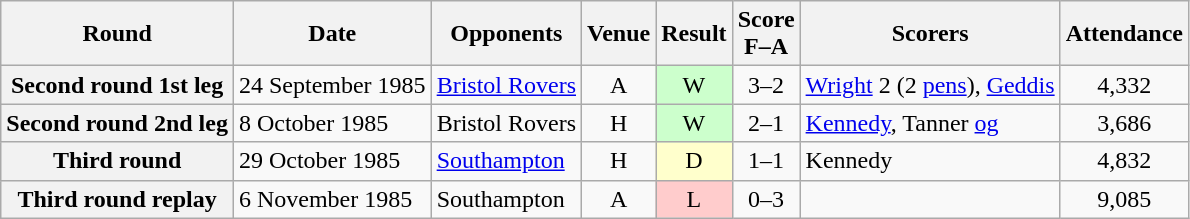<table class="wikitable plainrowheaders" style="text-align:center">
<tr>
<th scope="col">Round</th>
<th scope="col">Date</th>
<th scope="col">Opponents</th>
<th scope="col">Venue</th>
<th scope="col">Result</th>
<th scope="col">Score<br>F–A</th>
<th scope="col">Scorers</th>
<th scope="col">Attendance</th>
</tr>
<tr>
<th scope="row">Second round 1st leg</th>
<td align="left">24 September 1985</td>
<td align="left"><a href='#'>Bristol Rovers</a></td>
<td>A</td>
<td style="background:#cfc">W</td>
<td>3–2</td>
<td align="left"><a href='#'>Wright</a> 2 (2 <a href='#'>pens</a>), <a href='#'>Geddis</a></td>
<td>4,332</td>
</tr>
<tr>
<th scope="row">Second round 2nd leg</th>
<td align="left">8 October 1985</td>
<td align="left">Bristol Rovers</td>
<td>H</td>
<td style="background:#cfc">W</td>
<td>2–1</td>
<td align="left"><a href='#'>Kennedy</a>, Tanner <a href='#'>og</a></td>
<td>3,686</td>
</tr>
<tr>
<th scope="row">Third round</th>
<td align="left">29 October 1985</td>
<td align="left"><a href='#'>Southampton</a></td>
<td>H</td>
<td style="background:#ffc">D</td>
<td>1–1</td>
<td align="left">Kennedy</td>
<td>4,832</td>
</tr>
<tr>
<th scope="row">Third round replay</th>
<td align="left">6 November 1985</td>
<td align="left">Southampton</td>
<td>A</td>
<td style="background:#fcc">L</td>
<td>0–3</td>
<td></td>
<td>9,085</td>
</tr>
</table>
